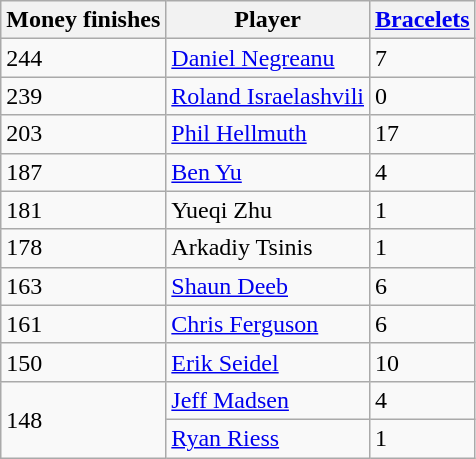<table class="wikitable sortable">
<tr>
<th>Money finishes</th>
<th>Player</th>
<th><a href='#'>Bracelets</a></th>
</tr>
<tr>
<td>244</td>
<td> <a href='#'>Daniel Negreanu</a></td>
<td>7</td>
</tr>
<tr>
<td>239</td>
<td> <a href='#'>Roland Israelashvili</a></td>
<td>0</td>
</tr>
<tr>
<td>203</td>
<td> <a href='#'>Phil Hellmuth</a></td>
<td>17</td>
</tr>
<tr>
<td>187</td>
<td> <a href='#'>Ben Yu</a></td>
<td>4</td>
</tr>
<tr>
<td>181</td>
<td> Yueqi Zhu</td>
<td>1</td>
</tr>
<tr>
<td>178</td>
<td> Arkadiy Tsinis</td>
<td>1</td>
</tr>
<tr>
<td>163</td>
<td> <a href='#'>Shaun Deeb</a></td>
<td>6</td>
</tr>
<tr>
<td>161</td>
<td> <a href='#'>Chris Ferguson</a></td>
<td>6</td>
</tr>
<tr>
<td>150</td>
<td> <a href='#'>Erik Seidel</a></td>
<td>10</td>
</tr>
<tr>
<td rowspan=2>148</td>
<td> <a href='#'>Jeff Madsen</a></td>
<td>4</td>
</tr>
<tr>
<td> <a href='#'>Ryan Riess</a></td>
<td>1</td>
</tr>
</table>
